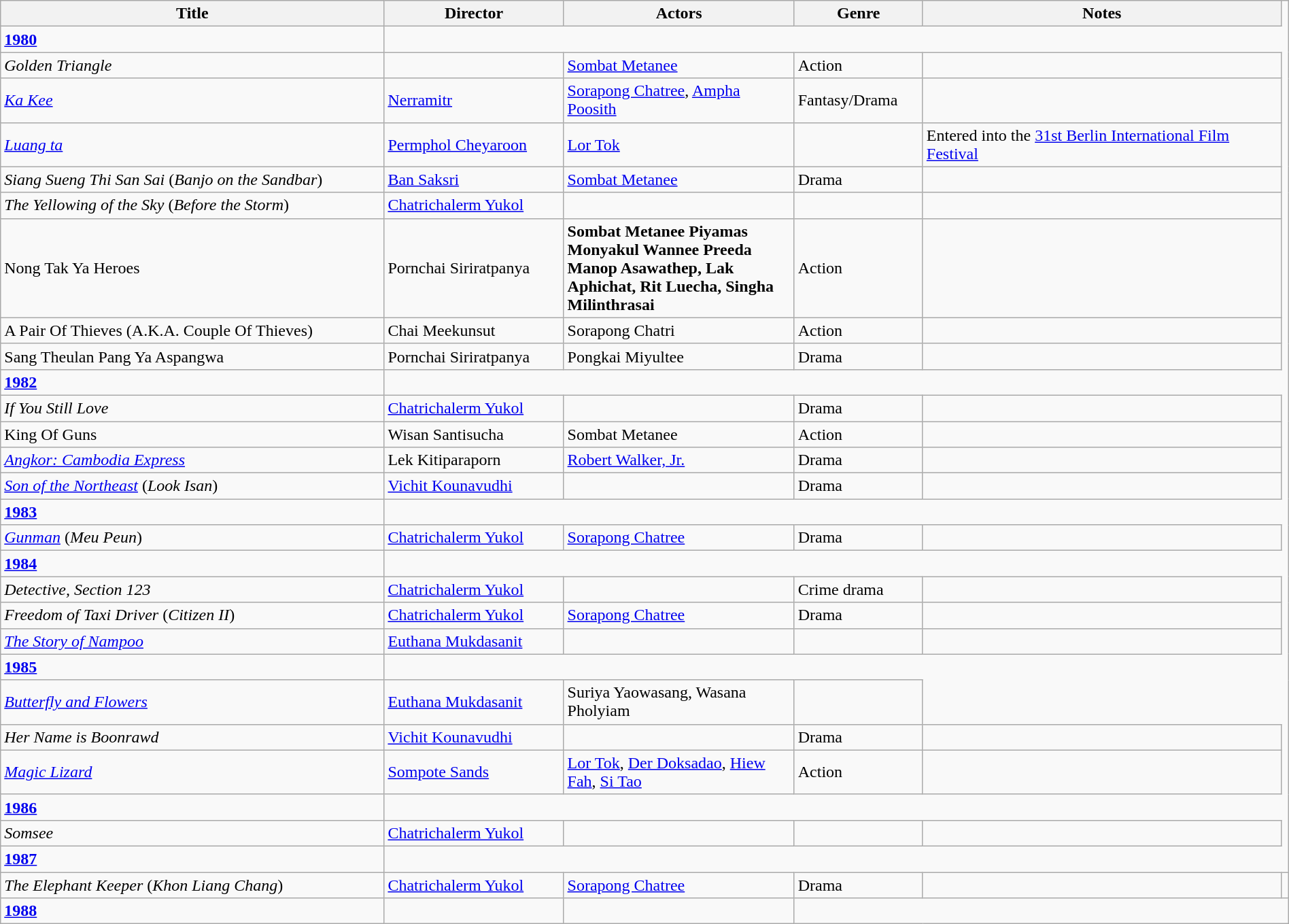<table class="wikitable" style="width:100%;">
<tr>
<th style="width:30%;">Title</th>
<th style="width:14%;">Director</th>
<th style="width:18%;">Actors</th>
<th style="width:10%;">Genre</th>
<th style="width:28%;">Notes</th>
</tr>
<tr>
<td><strong><a href='#'>1980</a></strong></td>
</tr>
<tr>
<td><em>Golden Triangle</em></td>
<td></td>
<td><a href='#'>Sombat Metanee</a></td>
<td>Action</td>
<td></td>
</tr>
<tr>
<td><em><a href='#'>Ka Kee</a></em></td>
<td><a href='#'>Nerramitr</a></td>
<td><a href='#'>Sorapong Chatree</a>, <a href='#'>Ampha Poosith</a></td>
<td>Fantasy/Drama</td>
<td></td>
</tr>
<tr>
<td><em><a href='#'>Luang ta</a></em></td>
<td><a href='#'>Permphol Cheyaroon</a></td>
<td><a href='#'>Lor Tok</a></td>
<td></td>
<td>Entered into the <a href='#'>31st Berlin International Film Festival</a></td>
</tr>
<tr>
<td><em>Siang Sueng Thi San Sai</em> (<em>Banjo on the Sandbar</em>)</td>
<td><a href='#'>Ban Saksri</a></td>
<td><a href='#'>Sombat Metanee</a></td>
<td>Drama</td>
<td></td>
</tr>
<tr>
<td><em>The Yellowing of the Sky</em> (<em>Before the Storm</em>)</td>
<td><a href='#'>Chatrichalerm Yukol</a></td>
<td></td>
<td></td>
<td></td>
</tr>
<tr>
<td>Nong Tak Ya Heroes</td>
<td>Pornchai Siriratpanya</td>
<td><strong>Sombat Metanee Piyamas Monyakul Wannee Preeda Manop Asawathep, Lak Aphichat, Rit Luecha, Singha Milinthrasai</strong></td>
<td>Action</td>
<td></td>
</tr>
<tr>
<td>A Pair Of Thieves (A.K.A. Couple Of Thieves)</td>
<td>Chai Meekunsut</td>
<td>Sorapong Chatri</td>
<td>Action</td>
<td></td>
</tr>
<tr>
<td>Sang Theulan Pang Ya Aspangwa</td>
<td>Pornchai Siriratpanya</td>
<td>Pongkai Miyultee</td>
<td>Drama</td>
<td></td>
</tr>
<tr>
<td><strong><a href='#'>1982</a></strong></td>
</tr>
<tr>
<td><em>If You Still Love</em></td>
<td><a href='#'>Chatrichalerm Yukol</a></td>
<td></td>
<td>Drama</td>
<td></td>
</tr>
<tr>
<td>King Of Guns</td>
<td>Wisan Santisucha</td>
<td>Sombat Metanee</td>
<td>Action</td>
<td></td>
</tr>
<tr>
<td><em><a href='#'>Angkor: Cambodia Express</a></em></td>
<td>Lek Kitiparaporn</td>
<td><a href='#'>Robert Walker, Jr.</a></td>
<td>Drama</td>
<td></td>
</tr>
<tr>
<td><em><a href='#'>Son of the Northeast</a></em> (<em>Look Isan</em>)</td>
<td><a href='#'>Vichit Kounavudhi</a></td>
<td></td>
<td>Drama</td>
<td></td>
</tr>
<tr>
<td><strong><a href='#'>1983</a></strong></td>
</tr>
<tr>
<td><em><a href='#'>Gunman</a></em> (<em>Meu Peun</em>)</td>
<td><a href='#'>Chatrichalerm Yukol</a></td>
<td><a href='#'>Sorapong Chatree</a></td>
<td>Drama</td>
<td></td>
</tr>
<tr>
<td><strong><a href='#'>1984</a></strong></td>
</tr>
<tr>
<td><em>Detective, Section 123</em></td>
<td><a href='#'>Chatrichalerm Yukol</a></td>
<td></td>
<td>Crime drama</td>
<td></td>
</tr>
<tr>
<td><em>Freedom of Taxi Driver</em> (<em>Citizen II</em>)</td>
<td><a href='#'>Chatrichalerm Yukol</a></td>
<td><a href='#'>Sorapong Chatree</a></td>
<td>Drama</td>
<td></td>
</tr>
<tr>
<td><em><a href='#'>The Story of Nampoo</a></em></td>
<td><a href='#'>Euthana Mukdasanit</a></td>
<td></td>
<td></td>
<td></td>
</tr>
<tr>
<td><strong><a href='#'>1985</a></strong></td>
</tr>
<tr>
<td><em><a href='#'>Butterfly and Flowers</a></em></td>
<td><a href='#'>Euthana Mukdasanit</a></td>
<td>Suriya Yaowasang, Wasana Pholyiam</td>
<td Drama></td>
</tr>
<tr>
<td><em>Her Name is Boonrawd</em></td>
<td><a href='#'>Vichit Kounavudhi</a></td>
<td></td>
<td>Drama</td>
<td></td>
</tr>
<tr>
<td><em><a href='#'>Magic Lizard</a></em></td>
<td><a href='#'>Sompote Sands</a></td>
<td><a href='#'>Lor Tok</a>, <a href='#'>Der Doksadao</a>, <a href='#'>Hiew Fah</a>, <a href='#'>Si Tao</a></td>
<td>Action</td>
<td></td>
</tr>
<tr>
<td><strong><a href='#'>1986</a></strong></td>
</tr>
<tr>
<td><em>Somsee</em></td>
<td><a href='#'>Chatrichalerm Yukol</a></td>
<td></td>
<td></td>
<td></td>
</tr>
<tr>
<td><strong><a href='#'>1987</a></strong></td>
</tr>
<tr>
<td><em>The Elephant Keeper</em> (<em>Khon Liang Chang</em>)</td>
<td><a href='#'>Chatrichalerm Yukol</a></td>
<td><a href='#'>Sorapong Chatree</a></td>
<td>Drama</td>
<td></td>
<td></td>
</tr>
<tr>
<td><strong><a href='#'>1988</a></strong></td>
<td></td>
<td></td>
</tr>
</table>
